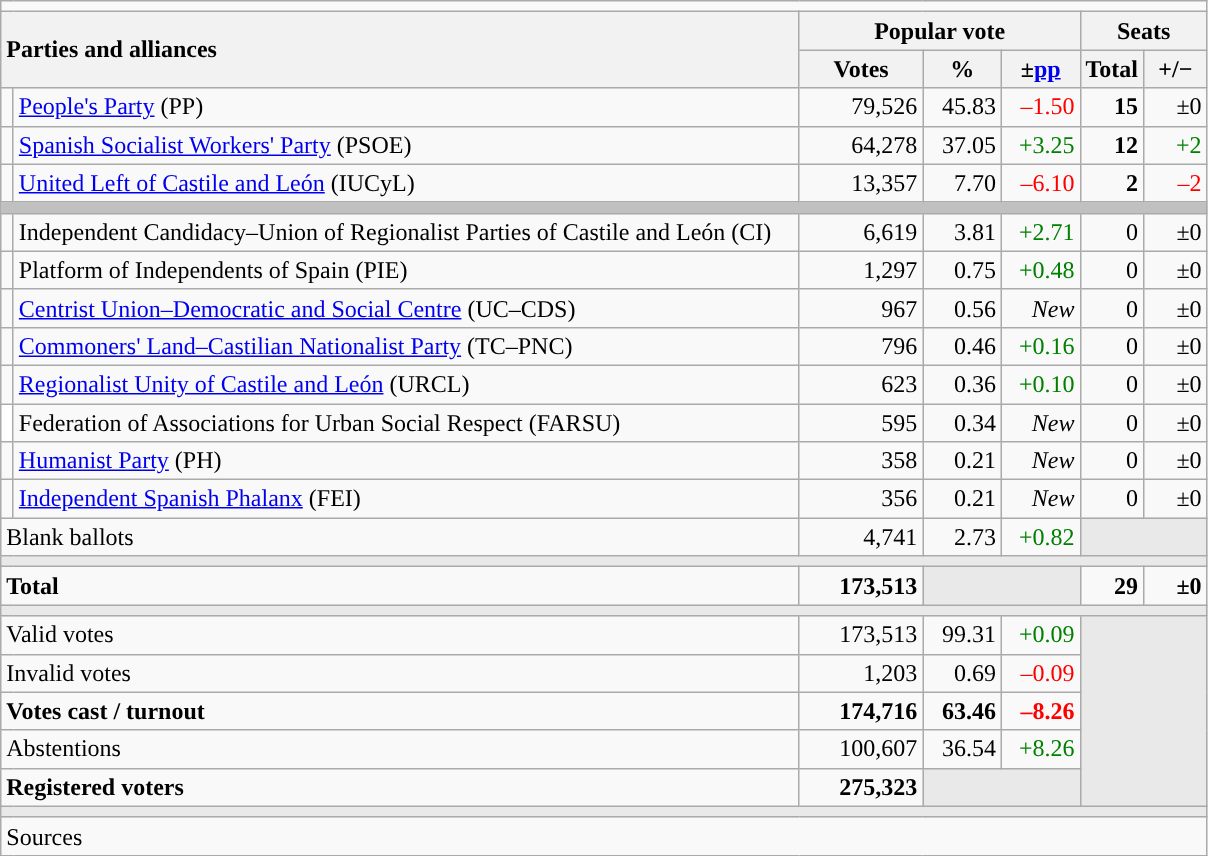<table class="wikitable" style="text-align:right;">
<tr>
<td colspan="7"></td>
</tr>
<tr>
<th style="text-align:left;" rowspan="2" colspan="2" width="525">Parties and alliances</th>
<th colspan="3">Popular vote</th>
<th colspan="2">Seats</th>
</tr>
<tr>
<th width="75">Votes</th>
<th width="45">%</th>
<th width="45">±<a href='#'>pp</a></th>
<th width="35">Total</th>
<th width="35">+/−</th>
</tr>
<tr>
<td width="1" style="color:inherit;background:"></td>
<td align="left"><a href='#'>People's Party</a> (PP)</td>
<td>79,526</td>
<td>45.83</td>
<td style="color:red;">–1.50</td>
<td><strong>15</strong></td>
<td>±0</td>
</tr>
<tr>
<td style="color:inherit;background:"></td>
<td align="left"><a href='#'>Spanish Socialist Workers' Party</a> (PSOE)</td>
<td>64,278</td>
<td>37.05</td>
<td style="color:green;">+3.25</td>
<td><strong>12</strong></td>
<td style="color:green;">+2</td>
</tr>
<tr>
<td style="color:inherit;background:"></td>
<td align="left"><a href='#'>United Left of Castile and León</a> (IUCyL)</td>
<td>13,357</td>
<td>7.70</td>
<td style="color:red;">–6.10</td>
<td><strong>2</strong></td>
<td style="color:red;">–2</td>
</tr>
<tr>
<td colspan="7" bgcolor="#C0C0C0"></td>
</tr>
<tr>
<td style="color:inherit;background:"></td>
<td align="left">Independent Candidacy–Union of Regionalist Parties of Castile and León (CI)</td>
<td>6,619</td>
<td>3.81</td>
<td style="color:green;">+2.71</td>
<td>0</td>
<td>±0</td>
</tr>
<tr>
<td style="color:inherit;background:"></td>
<td align="left">Platform of Independents of Spain (PIE)</td>
<td>1,297</td>
<td>0.75</td>
<td style="color:green;">+0.48</td>
<td>0</td>
<td>±0</td>
</tr>
<tr>
<td style="color:inherit;background:"></td>
<td align="left"><a href='#'>Centrist Union–Democratic and Social Centre</a> (UC–CDS)</td>
<td>967</td>
<td>0.56</td>
<td><em>New</em></td>
<td>0</td>
<td>±0</td>
</tr>
<tr>
<td style="color:inherit;background:"></td>
<td align="left"><a href='#'>Commoners' Land–Castilian Nationalist Party</a> (TC–PNC)</td>
<td>796</td>
<td>0.46</td>
<td style="color:green;">+0.16</td>
<td>0</td>
<td>±0</td>
</tr>
<tr>
<td style="color:inherit;background:"></td>
<td align="left"><a href='#'>Regionalist Unity of Castile and León</a> (URCL)</td>
<td>623</td>
<td>0.36</td>
<td style="color:green;">+0.10</td>
<td>0</td>
<td>±0</td>
</tr>
<tr>
<td bgcolor="white"></td>
<td align="left">Federation of Associations for Urban Social Respect (FARSU)</td>
<td>595</td>
<td>0.34</td>
<td><em>New</em></td>
<td>0</td>
<td>±0</td>
</tr>
<tr>
<td style="color:inherit;background:"></td>
<td align="left"><a href='#'>Humanist Party</a> (PH)</td>
<td>358</td>
<td>0.21</td>
<td><em>New</em></td>
<td>0</td>
<td>±0</td>
</tr>
<tr>
<td style="color:inherit;background:"></td>
<td align="left"><a href='#'>Independent Spanish Phalanx</a> (FEI)</td>
<td>356</td>
<td>0.21</td>
<td><em>New</em></td>
<td>0</td>
<td>±0</td>
</tr>
<tr>
<td align="left" colspan="2">Blank ballots</td>
<td>4,741</td>
<td>2.73</td>
<td style="color:green;">+0.82</td>
<td bgcolor="#E9E9E9" colspan="2"></td>
</tr>
<tr>
<td colspan="7" bgcolor="#E9E9E9"></td>
</tr>
<tr style="font-weight:bold;">
<td align="left" colspan="2">Total</td>
<td>173,513</td>
<td bgcolor="#E9E9E9" colspan="2"></td>
<td>29</td>
<td>±0</td>
</tr>
<tr>
<td colspan="7" bgcolor="#E9E9E9"></td>
</tr>
<tr>
<td align="left" colspan="2">Valid votes</td>
<td>173,513</td>
<td>99.31</td>
<td style="color:green;">+0.09</td>
<td bgcolor="#E9E9E9" colspan="2" rowspan="5"></td>
</tr>
<tr>
<td align="left" colspan="2">Invalid votes</td>
<td>1,203</td>
<td>0.69</td>
<td style="color:red;">–0.09</td>
</tr>
<tr style="font-weight:bold;">
<td align="left" colspan="2">Votes cast / turnout</td>
<td>174,716</td>
<td>63.46</td>
<td style="color:red;">–8.26</td>
</tr>
<tr>
<td align="left" colspan="2">Abstentions</td>
<td>100,607</td>
<td>36.54</td>
<td style="color:green;">+8.26</td>
</tr>
<tr style="font-weight:bold;">
<td align="left" colspan="2">Registered voters</td>
<td>275,323</td>
<td bgcolor="#E9E9E9" colspan="2"></td>
</tr>
<tr>
<td colspan="7" bgcolor="#E9E9E9"></td>
</tr>
<tr>
<td align="left" colspan="7">Sources</td>
</tr>
</table>
